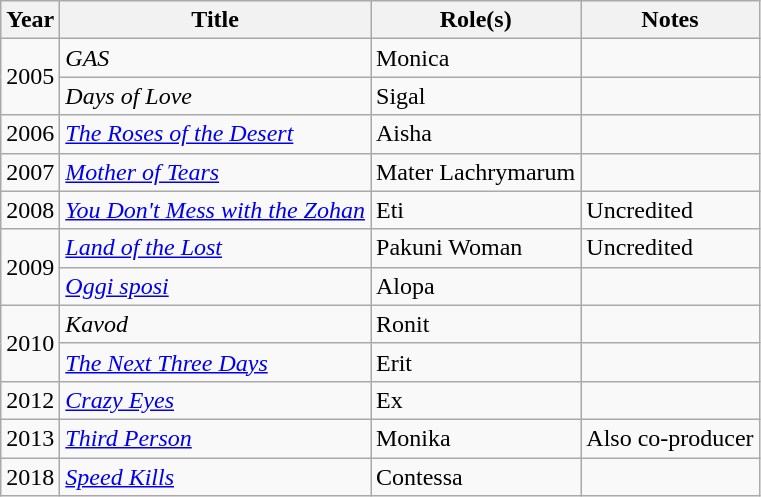<table class="wikitable plainrowheaders sortable">
<tr>
<th scope="col">Year</th>
<th scope="col">Title</th>
<th scope="col">Role(s)</th>
<th scope="col" class="unsortable">Notes</th>
</tr>
<tr>
<td rowspan="2">2005</td>
<td><em>GAS</em></td>
<td>Monica</td>
<td></td>
</tr>
<tr>
<td><em>Days of Love</em></td>
<td>Sigal</td>
<td></td>
</tr>
<tr>
<td>2006</td>
<td><em><a href='#'>The Roses of the Desert</a></em></td>
<td>Aisha</td>
<td></td>
</tr>
<tr>
<td>2007</td>
<td><em><a href='#'>Mother of Tears</a></em></td>
<td>Mater Lachrymarum</td>
<td></td>
</tr>
<tr>
<td>2008</td>
<td><em><a href='#'>You Don't Mess with the Zohan</a></em></td>
<td>Eti</td>
<td>Uncredited</td>
</tr>
<tr>
<td rowspan="2">2009</td>
<td><em><a href='#'>Land of the Lost</a></em></td>
<td>Pakuni Woman</td>
<td>Uncredited</td>
</tr>
<tr>
<td><em><a href='#'>Oggi sposi</a></em></td>
<td>Alopa</td>
<td></td>
</tr>
<tr>
<td rowspan="2">2010</td>
<td><em>Kavod</em></td>
<td>Ronit</td>
<td></td>
</tr>
<tr>
<td><em><a href='#'>The Next Three Days</a></em></td>
<td>Erit</td>
<td></td>
</tr>
<tr>
<td>2012</td>
<td><em><a href='#'>Crazy Eyes</a></em></td>
<td>Ex</td>
<td></td>
</tr>
<tr>
<td>2013</td>
<td><em><a href='#'>Third Person</a></em></td>
<td>Monika</td>
<td>Also co-producer</td>
</tr>
<tr>
<td>2018</td>
<td><em><a href='#'>Speed Kills</a></em></td>
<td>Contessa</td>
<td></td>
</tr>
</table>
